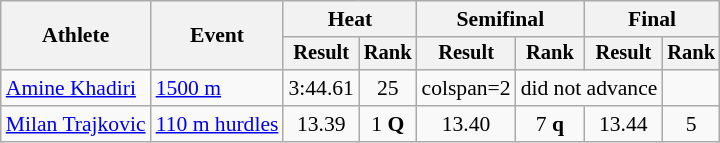<table class="wikitable" style="font-size:90%">
<tr>
<th rowspan=2>Athlete</th>
<th rowspan=2>Event</th>
<th colspan=2>Heat</th>
<th colspan=2>Semifinal</th>
<th colspan=2>Final</th>
</tr>
<tr style="font-size:95%">
<th>Result</th>
<th>Rank</th>
<th>Result</th>
<th>Rank</th>
<th>Result</th>
<th>Rank</th>
</tr>
<tr align=center>
<td align=left><a href='#'>Amine Khadiri</a></td>
<td style="text-align:left;"><a href='#'>1500 m</a></td>
<td>3:44.61</td>
<td>25</td>
<td>colspan=2 </td>
<td colspan=2>did not advance</td>
</tr>
<tr align=center>
<td align=left><a href='#'>Milan Trajkovic</a></td>
<td style="text-align:left;"><a href='#'>110 m hurdles</a></td>
<td>13.39 <strong></strong></td>
<td>1 <strong>Q</strong></td>
<td>13.40</td>
<td>7 <strong>q</strong></td>
<td>13.44</td>
<td>5</td>
</tr>
</table>
